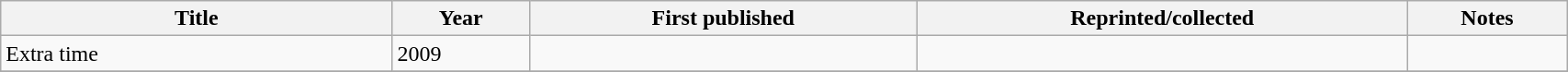<table class='wikitable sortable' width='90%'>
<tr>
<th width=25%>Title</th>
<th>Year</th>
<th>First published</th>
<th>Reprinted/collected</th>
<th>Notes</th>
</tr>
<tr>
<td>Extra time</td>
<td>2009</td>
<td></td>
<td></td>
<td></td>
</tr>
<tr>
</tr>
</table>
